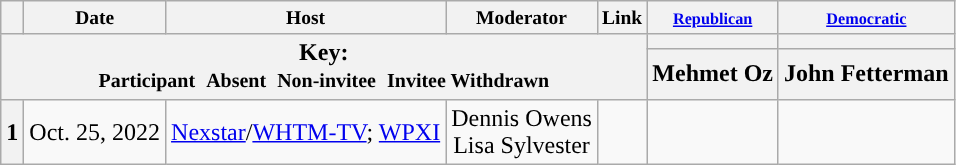<table class="wikitable" style="text-align:center;">
<tr style="font-size:small;">
<th scope="col"></th>
<th scope="col">Date</th>
<th scope="col">Host</th>
<th scope="col">Moderator</th>
<th scope="col">Link</th>
<th scope="col"><small><a href='#'>Republican</a></small></th>
<th scope="col"><small><a href='#'>Democratic</a></small></th>
</tr>
<tr>
<th colspan="5" rowspan="2">Key:<br> <small>Participant </small>  <small>Absent </small>  <small>Non-invitee </small>  <small>Invitee  Withdrawn</small></th>
<th scope="col" style="background:"></th>
<th scope="col" style="background:"></th>
</tr>
<tr>
<th scope="col">Mehmet Oz</th>
<th scope="col">John Fetterman</th>
</tr>
<tr>
<th scope="row">1</th>
<td style="white-space:nowrap;">Oct. 25, 2022</td>
<td style="white-space:nowrap;"><a href='#'>Nexstar</a>/<a href='#'>WHTM-TV</a>; <a href='#'>WPXI</a></td>
<td style="white-space:nowrap;">Dennis Owens<br>Lisa Sylvester</td>
<td style="white-space:nowrap;"></td>
<td></td>
<td></td>
</tr>
</table>
